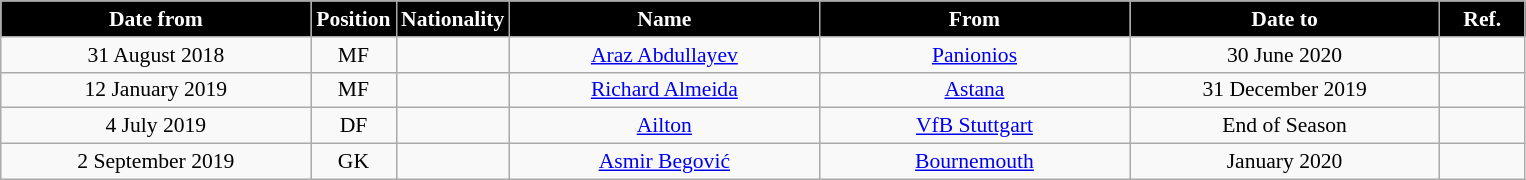<table class="wikitable" style="text-align:center; font-size:90%; ">
<tr>
<th style="background:#000000; color:#fff; width:200px;">Date from</th>
<th style="background:#000000; color:#fff; width:50px;">Position</th>
<th style="background:#000000; color:#fff; width:50px;">Nationality</th>
<th style="background:#000000; color:#fff; width:200px;">Name</th>
<th style="background:#000000; color:#fff; width:200px;">From</th>
<th style="background:#000000; color:#fff; width:200px;">Date to</th>
<th style="background:#000000; color:#fff; width:50px;">Ref.</th>
</tr>
<tr>
<td>31 August 2018</td>
<td>MF</td>
<td></td>
<td><a href='#'>Araz Abdullayev</a></td>
<td><a href='#'>Panionios</a></td>
<td>30 June 2020</td>
<td></td>
</tr>
<tr>
<td>12 January 2019</td>
<td>MF</td>
<td></td>
<td><a href='#'>Richard Almeida</a></td>
<td><a href='#'>Astana</a></td>
<td>31 December 2019</td>
<td></td>
</tr>
<tr>
<td>4 July 2019</td>
<td>DF</td>
<td></td>
<td><a href='#'>Ailton</a></td>
<td><a href='#'>VfB Stuttgart</a></td>
<td>End of Season</td>
<td></td>
</tr>
<tr>
<td>2 September 2019</td>
<td>GK</td>
<td></td>
<td><a href='#'>Asmir Begović</a></td>
<td><a href='#'>Bournemouth</a></td>
<td>January 2020</td>
<td></td>
</tr>
</table>
